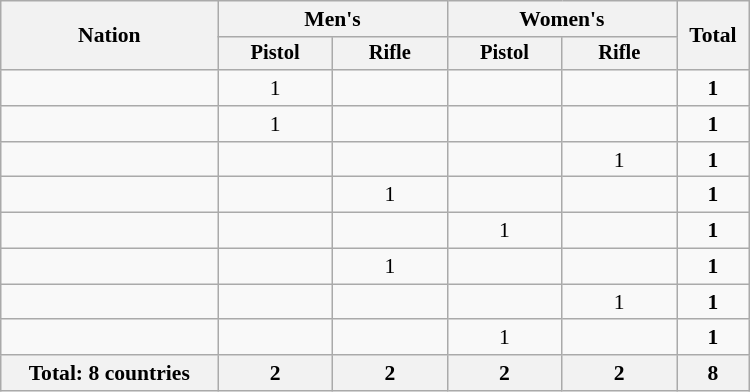<table class="wikitable" width=500 style="text-align:center; font-size:90%">
<tr>
<th rowspan="2" align="left">Nation</th>
<th colspan="2">Men's</th>
<th colspan="2">Women's</th>
<th rowspan="2">Total</th>
</tr>
<tr style="font-size:95%">
<th width=70>Pistol</th>
<th width=70>Rifle</th>
<th width=70>Pistol</th>
<th width=70>Rifle</th>
</tr>
<tr>
<td align=left></td>
<td>1</td>
<td></td>
<td></td>
<td></td>
<td><strong>1</strong></td>
</tr>
<tr>
<td align=left></td>
<td>1</td>
<td></td>
<td></td>
<td></td>
<td><strong>1</strong></td>
</tr>
<tr>
<td align=left></td>
<td></td>
<td></td>
<td></td>
<td>1</td>
<td><strong>1</strong></td>
</tr>
<tr>
<td align=left></td>
<td></td>
<td>1</td>
<td></td>
<td></td>
<td><strong>1</strong></td>
</tr>
<tr>
<td align=left></td>
<td></td>
<td></td>
<td>1</td>
<td></td>
<td><strong>1</strong></td>
</tr>
<tr>
<td align=left></td>
<td></td>
<td>1</td>
<td></td>
<td></td>
<td><strong>1</strong></td>
</tr>
<tr>
<td align=left></td>
<td></td>
<td></td>
<td></td>
<td>1</td>
<td><strong>1</strong></td>
</tr>
<tr>
<td align=left></td>
<td></td>
<td></td>
<td>1</td>
<td></td>
<td><strong>1</strong></td>
</tr>
<tr>
<th>Total: 8 countries</th>
<th>2</th>
<th>2</th>
<th>2</th>
<th>2</th>
<th>8</th>
</tr>
</table>
